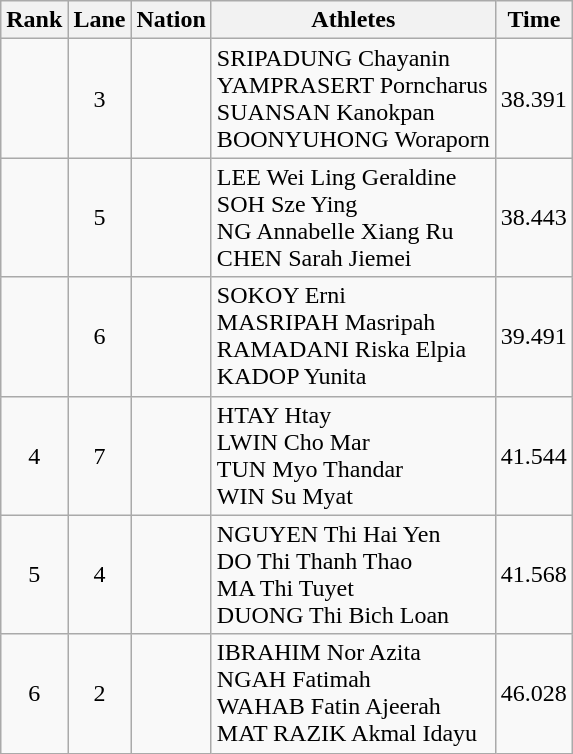<table class="wikitable sortable" style="text-align:center">
<tr>
<th>Rank</th>
<th>Lane</th>
<th>Nation</th>
<th>Athletes</th>
<th>Time</th>
</tr>
<tr>
<td></td>
<td>3</td>
<td align=left></td>
<td align=left>SRIPADUNG Chayanin <br> YAMPRASERT Porncharus <br> SUANSAN Kanokpan <br> BOONYUHONG Woraporn</td>
<td>38.391</td>
</tr>
<tr>
<td></td>
<td>5</td>
<td align=left></td>
<td align=left>LEE Wei Ling Geraldine <br> SOH Sze Ying <br> NG Annabelle Xiang Ru <br> CHEN Sarah Jiemei</td>
<td>38.443</td>
</tr>
<tr>
<td></td>
<td>6</td>
<td align=left></td>
<td align=left>SOKOY Erni <br> MASRIPAH Masripah <br> RAMADANI Riska Elpia <br> KADOP Yunita</td>
<td>39.491</td>
</tr>
<tr>
<td>4</td>
<td>7</td>
<td align=left></td>
<td align=left>HTAY Htay <br> LWIN Cho Mar <br> TUN Myo Thandar <br> WIN Su Myat</td>
<td>41.544</td>
</tr>
<tr>
<td>5</td>
<td>4</td>
<td align=left></td>
<td align=left>NGUYEN Thi Hai Yen <br> DO Thi Thanh Thao <br> MA Thi Tuyet <br> DUONG Thi Bich Loan</td>
<td>41.568</td>
</tr>
<tr>
<td>6</td>
<td>2</td>
<td align=left></td>
<td align=left>IBRAHIM Nor Azita <br> NGAH Fatimah <br> WAHAB Fatin Ajeerah <br> MAT RAZIK Akmal Idayu</td>
<td>46.028</td>
</tr>
</table>
